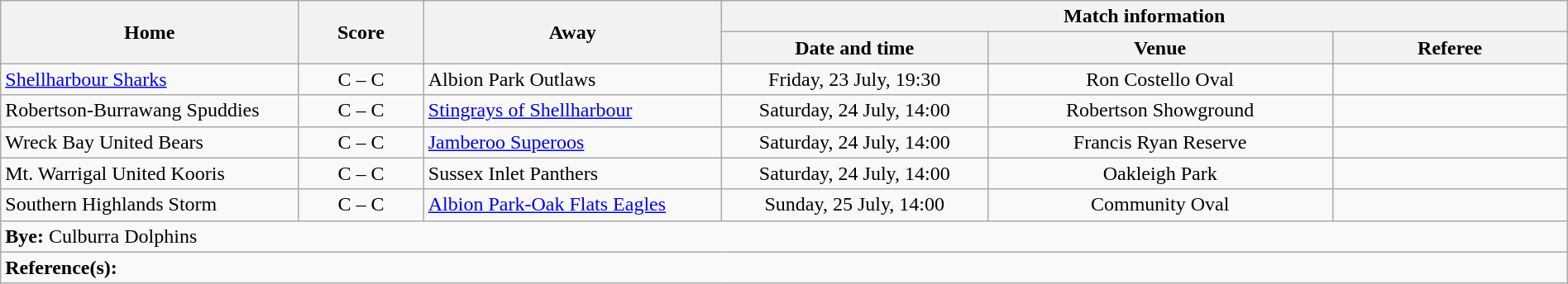<table class="wikitable" width="100% text-align:center;">
<tr>
<th rowspan="2" width="19%">Home</th>
<th rowspan="2" width="8%">Score</th>
<th rowspan="2" width="19%">Away</th>
<th colspan="3">Match information</th>
</tr>
<tr bgcolor="#CCCCCC">
<th width="17%">Date and time</th>
<th width="22%">Venue</th>
<th>Referee</th>
</tr>
<tr>
<td> <a href='#'>Shellharbour Sharks</a></td>
<td style="text-align:center;">C – C</td>
<td> Albion Park Outlaws</td>
<td style="text-align:center;">Friday, 23 July, 19:30</td>
<td style="text-align:center;">Ron Costello Oval</td>
<td style="text-align:center;"></td>
</tr>
<tr>
<td> Robertson-Burrawang Spuddies</td>
<td style="text-align:center;">C – C</td>
<td> <a href='#'>Stingrays of Shellharbour</a></td>
<td style="text-align:center;">Saturday, 24 July, 14:00</td>
<td style="text-align:center;">Robertson Showground</td>
<td style="text-align:center;"></td>
</tr>
<tr>
<td> Wreck Bay United Bears</td>
<td style="text-align:center;">C – C</td>
<td> <a href='#'>Jamberoo Superoos</a></td>
<td style="text-align:center;">Saturday, 24 July, 14:00</td>
<td style="text-align:center;">Francis Ryan Reserve</td>
<td style="text-align:center;"></td>
</tr>
<tr>
<td> Mt. Warrigal United Kooris</td>
<td style="text-align:center;">C – C</td>
<td> Sussex Inlet Panthers</td>
<td style="text-align:center;">Saturday, 24 July, 14:00</td>
<td style="text-align:center;">Oakleigh Park</td>
<td style="text-align:center;"></td>
</tr>
<tr>
<td> Southern Highlands Storm</td>
<td style="text-align:center;">C – C</td>
<td> <a href='#'>Albion Park-Oak Flats Eagles</a></td>
<td style="text-align:center;">Sunday, 25 July, 14:00</td>
<td style="text-align:center;">Community Oval</td>
<td style="text-align:center;"></td>
</tr>
<tr>
<td colspan="6" align="centre"><strong>Bye:</strong>  Culburra Dolphins</td>
</tr>
<tr>
<td colspan="6"><strong>Reference(s):</strong></td>
</tr>
</table>
